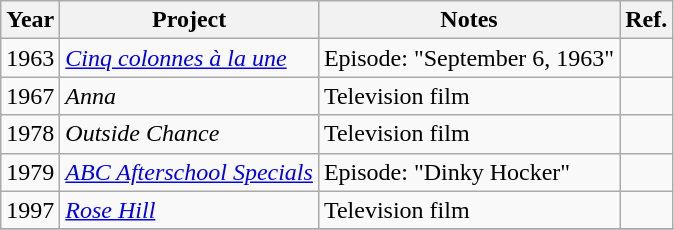<table class="wikitable">
<tr>
<th>Year</th>
<th>Project</th>
<th>Notes</th>
<th>Ref.</th>
</tr>
<tr>
<td>1963</td>
<td><em><a href='#'>Cinq colonnes à la une</a></em></td>
<td>Episode: "September 6, 1963"</td>
<td></td>
</tr>
<tr>
<td>1967</td>
<td><em>Anna</em></td>
<td>Television film</td>
<td></td>
</tr>
<tr>
<td>1978</td>
<td><em>Outside Chance</em></td>
<td>Television film</td>
<td></td>
</tr>
<tr>
<td>1979</td>
<td><em><a href='#'>ABC Afterschool Specials</a></em></td>
<td>Episode: "Dinky Hocker"</td>
<td></td>
</tr>
<tr>
<td>1997</td>
<td><em><a href='#'>Rose Hill</a></em></td>
<td>Television film</td>
<td></td>
</tr>
<tr>
</tr>
</table>
